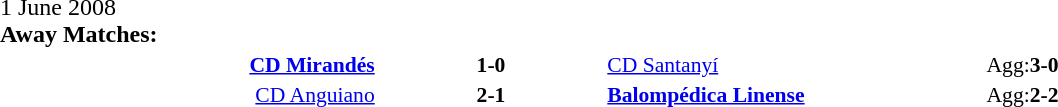<table width=100% cellspacing=1>
<tr>
<th width=20%></th>
<th width=12%></th>
<th width=20%></th>
<th></th>
</tr>
<tr>
<td>1 June 2008<br><strong>Away Matches:</strong></td>
</tr>
<tr style=font-size:90%>
<td align=right><strong><a href='#'>CD Mirandés</a></strong></td>
<td align=center><strong>1-0</strong></td>
<td><a href='#'>CD Santanyí</a></td>
<td>Agg:<strong>3-0</strong></td>
</tr>
<tr style=font-size:90%>
<td align=right><a href='#'>CD Anguiano</a></td>
<td align=center><strong>2-1</strong></td>
<td><strong><a href='#'>Balompédica Linense</a></strong></td>
<td>Agg:<strong>2-2</strong></td>
</tr>
</table>
